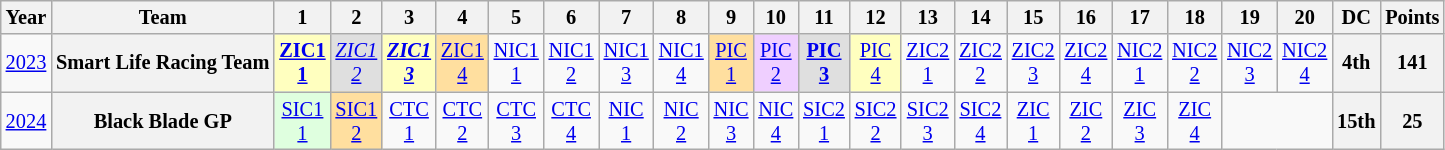<table class="wikitable" style="text-align:center; font-size:85%">
<tr>
<th>Year</th>
<th>Team</th>
<th>1</th>
<th>2</th>
<th>3</th>
<th>4</th>
<th>5</th>
<th>6</th>
<th>7</th>
<th>8</th>
<th>9</th>
<th>10</th>
<th>11</th>
<th>12</th>
<th>13</th>
<th>14</th>
<th>15</th>
<th>16</th>
<th>17</th>
<th>18</th>
<th>19</th>
<th>20</th>
<th>DC</th>
<th>Points</th>
</tr>
<tr>
<td><a href='#'>2023</a></td>
<th nowrap>Smart Life Racing Team</th>
<td style="background:#FFFFBF;"><strong><a href='#'>ZIC1<br>1</a></strong><br></td>
<td style="background:#DFDFDF;"><em><a href='#'>ZIC1<br>2</a></em><br></td>
<td style="background:#FFFFBF;"><strong><em><a href='#'>ZIC1<br>3</a></em></strong><br></td>
<td style="background:#FFDF9F;"><a href='#'>ZIC1<br>4</a><br></td>
<td style="background:#;"><a href='#'>NIC1<br>1</a><br></td>
<td style="background:#;"><a href='#'>NIC1<br>2</a><br></td>
<td style="background:#;"><a href='#'>NIC1<br>3</a><br></td>
<td style="background:#;"><a href='#'>NIC1<br>4</a><br></td>
<td style="background:#FFDF9F;"><a href='#'>PIC<br>1</a><br></td>
<td style="background:#EFCFFF;"><a href='#'>PIC<br>2</a><br></td>
<td style="background:#DFDFDF;"><strong><a href='#'>PIC<br>3</a></strong><br></td>
<td style="background:#FFFFBF;"><a href='#'>PIC<br>4</a><br></td>
<td style="background:#;"><a href='#'>ZIC2<br>1</a><br></td>
<td style="background:#;"><a href='#'>ZIC2<br>2</a><br></td>
<td style="background:;"><a href='#'>ZIC2<br>3</a><br></td>
<td style="background:#;"><a href='#'>ZIC2<br>4</a><br></td>
<td style="background:#;"><a href='#'>NIC2<br>1</a><br></td>
<td style="background:#;"><a href='#'>NIC2<br>2</a><br></td>
<td style="background:#;"><a href='#'>NIC2<br>3</a><br></td>
<td style="background:#;"><a href='#'>NIC2<br>4</a><br></td>
<th style="background:#;">4th</th>
<th style="background:#;">141</th>
</tr>
<tr>
<td><a href='#'>2024</a></td>
<th nowrap>Black Blade GP</th>
<td style="background:#DFFFDF"><a href='#'>SIC1<br>1</a><br></td>
<td style="background:#FFDF9F"><a href='#'>SIC1<br>2</a><br></td>
<td style="background:#"><a href='#'>CTC<br>1</a><br></td>
<td style="background:#"><a href='#'>CTC<br>2</a><br></td>
<td style="background:#"><a href='#'>CTC<br>3</a><br></td>
<td style="background:#"><a href='#'>CTC<br>4</a><br></td>
<td style="background:#"><a href='#'>NIC<br>1</a><br></td>
<td style="background:#"><a href='#'>NIC<br>2</a><br></td>
<td style="background:#"><a href='#'>NIC<br>3</a><br></td>
<td style="background:#"><a href='#'>NIC<br>4</a><br></td>
<td style="background:#"><a href='#'>SIC2<br>1</a><br></td>
<td style="background:#"><a href='#'>SIC2<br>2</a><br></td>
<td style="background:#"><a href='#'>SIC2<br>3</a><br></td>
<td style="background:#"><a href='#'>SIC2<br>4</a><br></td>
<td style="background:#"><a href='#'>ZIC<br>1</a><br></td>
<td style="background:#"><a href='#'>ZIC<br>2</a><br></td>
<td style="background:#"><a href='#'>ZIC<br>3</a><br></td>
<td style="background:#"><a href='#'>ZIC<br>4</a><br></td>
<td colspan="2"></td>
<th style="background:#;">15th</th>
<th style="background:#;">25</th>
</tr>
</table>
